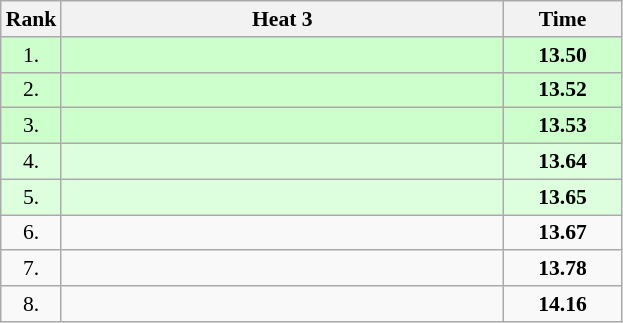<table class="wikitable" style="border-collapse: collapse; font-size: 90%;">
<tr>
<th>Rank</th>
<th style="width: 20em">Heat 3</th>
<th style="width: 5em">Time</th>
</tr>
<tr style="background:#ccffcc;">
<td align="center">1.</td>
<td></td>
<td align="center"><strong>13.50</strong></td>
</tr>
<tr style="background:#ccffcc;">
<td align="center">2.</td>
<td></td>
<td align="center"><strong>13.52</strong></td>
</tr>
<tr style="background:#ccffcc;">
<td align="center">3.</td>
<td></td>
<td align="center"><strong>13.53</strong></td>
</tr>
<tr style="background:#ddffdd;">
<td align="center">4.</td>
<td></td>
<td align="center"><strong>13.64</strong></td>
</tr>
<tr style="background:#ddffdd;">
<td align="center">5.</td>
<td></td>
<td align="center"><strong>13.65</strong></td>
</tr>
<tr>
<td align="center">6.</td>
<td></td>
<td align="center"><strong>13.67</strong></td>
</tr>
<tr>
<td align="center">7.</td>
<td></td>
<td align="center"><strong>13.78</strong></td>
</tr>
<tr>
<td align="center">8.</td>
<td></td>
<td align="center"><strong>14.16</strong></td>
</tr>
</table>
